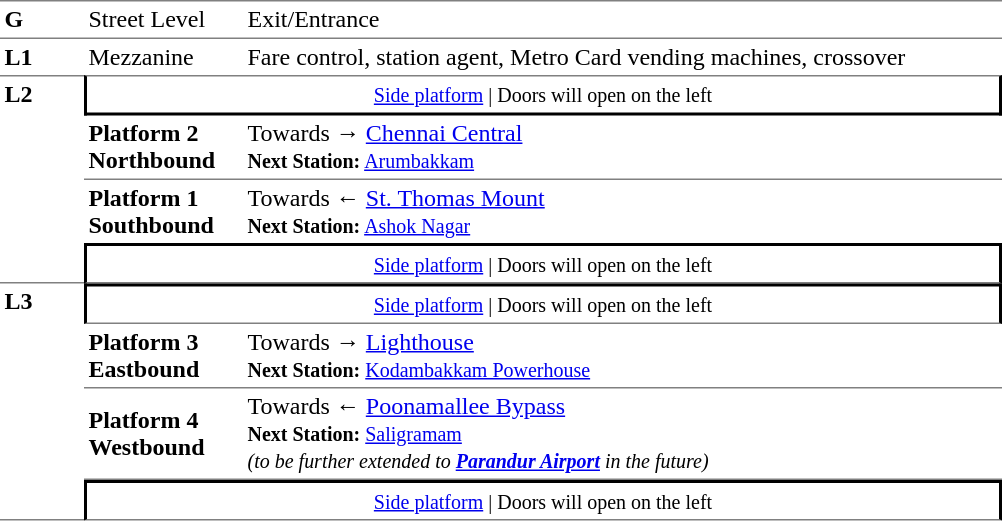<table table border=0 cellspacing=0 cellpadding=3>
<tr>
<td style="border-bottom:solid 1px gray;border-top:solid 1px gray;" width=50 valign=top><strong>G</strong></td>
<td style="border-top:solid 1px gray;border-bottom:solid 1px gray;" width=100 valign=top>Street Level</td>
<td style="border-top:solid 1px gray;border-bottom:solid 1px gray;" width=500 valign=top>Exit/Entrance</td>
</tr>
<tr>
<td valign=top><strong>L1</strong></td>
<td valign=top>Mezzanine</td>
<td valign=top>Fare control, station agent, Metro Card vending machines, crossover<br></td>
</tr>
<tr>
<td style="border-top:solid 1px gray;border-bottom:solid 1px gray;" width=50 rowspan=4 valign=top><strong>L2</strong></td>
<td style="border-top:solid 1px gray;border-right:solid 2px black;border-left:solid 2px black;border-bottom:solid 2px black;text-align:center;" colspan=2><small><a href='#'>Side platform</a> | Doors will open on the left </small></td>
</tr>
<tr>
<td style="border-bottom:solid 1px gray;" width=100><span><strong>Platform 2</strong><br><strong>Northbound</strong></span></td>
<td style="border-bottom:solid 1px gray;" width=500>Towards → <a href='#'>Chennai Central</a><br><small><strong>Next Station:</strong> <a href='#'>Arumbakkam</a></small></td>
</tr>
<tr>
<td><span><strong>Platform 1</strong><br><strong>Southbound</strong></span></td>
<td><span></span>Towards ← <a href='#'>St. Thomas Mount</a><br><small><strong>Next Station:</strong> <a href='#'>Ashok Nagar</a></small></td>
</tr>
<tr>
<td style="border-top:solid 2px black;border-right:solid 2px black;border-left:solid 2px black;border-bottom:solid 1px gray;text-align:center;" colspan=2><small><a href='#'>Side platform</a> | Doors will open on the left </small></td>
</tr>
<tr>
<td style="border-bottom:solid 1px gray;" width=50 rowspan=4 valign=top><strong>L3</strong></td>
<td style="border-top:solid 2px black;border-right:solid 2px black;border-left:solid 2px black;border-bottom:solid 1px gray;text-align:center;" colspan=2><small><a href='#'>Side platform</a> | Doors will open on the left </small></td>
</tr>
<tr>
<td style="border-bottom:solid 1px gray;" width=100><span><strong>Platform 3</strong><br><strong>Eastbound</strong></span></td>
<td style="border-bottom:solid 1px gray;" width=500>Towards → <a href='#'>Lighthouse</a><br><small><strong>Next Station:</strong> <a href='#'>Kodambakkam Powerhouse</a></small></td>
</tr>
<tr>
<td style="border-bottom:solid 1px gray;" width=100><span><strong>Platform 4</strong><br><strong>Westbound</strong></span></td>
<td style="border-bottom:solid 1px gray;" width=500>Towards ← <a href='#'>Poonamallee Bypass</a><br><small><strong>Next Station:</strong> <a href='#'>Saligramam</a><br><em>(to be further extended to <strong><a href='#'>Parandur Airport</a></strong> in the future)</em></small></td>
</tr>
<tr>
<td style="border-top:solid 2px black;border-right:solid 2px black;border-left:solid 2px black;border-bottom:solid 1px gray;text-align:center;" colspan=2><small><a href='#'>Side platform</a> | Doors will open on the left </small></td>
</tr>
</table>
